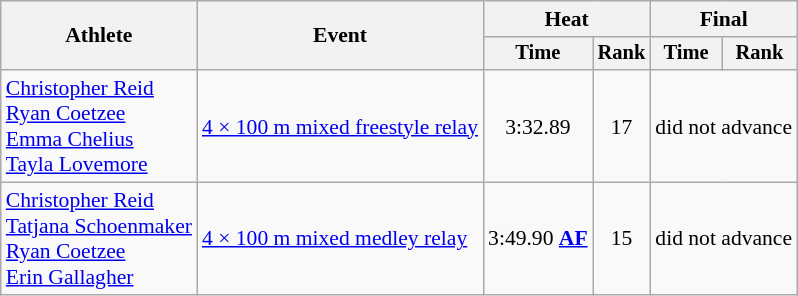<table class=wikitable style="font-size:90%">
<tr>
<th rowspan="2">Athlete</th>
<th rowspan="2">Event</th>
<th colspan="2">Heat</th>
<th colspan="2">Final</th>
</tr>
<tr style="font-size:95%">
<th>Time</th>
<th>Rank</th>
<th>Time</th>
<th>Rank</th>
</tr>
<tr align=center>
<td align=left><a href='#'>Christopher Reid</a><br><a href='#'>Ryan Coetzee</a><br><a href='#'>Emma Chelius</a><br><a href='#'>Tayla Lovemore</a></td>
<td align=left><a href='#'>4 × 100 m mixed freestyle relay</a></td>
<td>3:32.89</td>
<td>17</td>
<td colspan=2>did not advance</td>
</tr>
<tr align=center>
<td align=left><a href='#'>Christopher Reid</a><br><a href='#'>Tatjana Schoenmaker</a><br><a href='#'>Ryan Coetzee</a><br><a href='#'>Erin Gallagher</a></td>
<td align=left><a href='#'>4 × 100 m mixed medley relay</a></td>
<td>3:49.90 <strong><a href='#'>AF</a></strong></td>
<td>15</td>
<td colspan=2>did not advance</td>
</tr>
</table>
